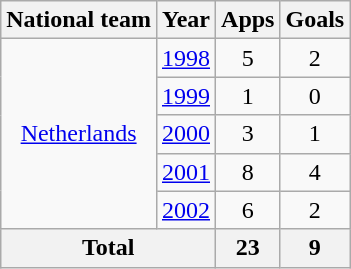<table class="wikitable" style="text-align:center">
<tr>
<th>National team</th>
<th>Year</th>
<th>Apps</th>
<th>Goals</th>
</tr>
<tr>
<td rowspan="5"><a href='#'>Netherlands</a></td>
<td><a href='#'>1998</a></td>
<td>5</td>
<td>2</td>
</tr>
<tr>
<td><a href='#'>1999</a></td>
<td>1</td>
<td>0</td>
</tr>
<tr>
<td><a href='#'>2000</a></td>
<td>3</td>
<td>1</td>
</tr>
<tr>
<td><a href='#'>2001</a></td>
<td>8</td>
<td>4</td>
</tr>
<tr>
<td><a href='#'>2002</a></td>
<td>6</td>
<td>2</td>
</tr>
<tr>
<th colspan="2">Total</th>
<th>23</th>
<th>9</th>
</tr>
</table>
